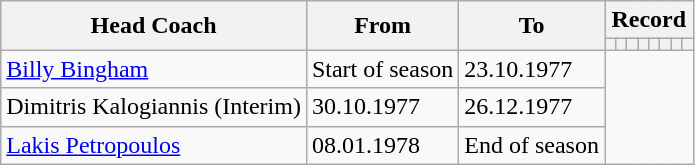<table class="wikitable" style="text-align: ">
<tr>
<th rowspan=2>Head Coach</th>
<th rowspan=2>From</th>
<th rowspan=2>To</th>
<th colspan=8>Record</th>
</tr>
<tr>
<th></th>
<th></th>
<th></th>
<th></th>
<th></th>
<th></th>
<th></th>
<th></th>
</tr>
<tr>
<td> <a href='#'>Billy Bingham</a></td>
<td>Start of season</td>
<td>23.10.1977<br></td>
</tr>
<tr>
<td> Dimitris Kalogiannis (Interim)</td>
<td>30.10.1977</td>
<td>26.12.1977<br></td>
</tr>
<tr>
<td> <a href='#'>Lakis Petropoulos</a></td>
<td>08.01.1978</td>
<td>End of season<br></td>
</tr>
</table>
